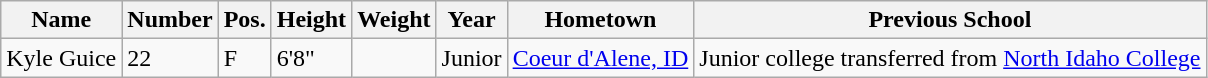<table class="wikitable sortable" border="1">
<tr>
<th>Name</th>
<th>Number</th>
<th>Pos.</th>
<th>Height</th>
<th>Weight</th>
<th>Year</th>
<th>Hometown</th>
<th class="unsortable">Previous School</th>
</tr>
<tr>
<td>Kyle Guice</td>
<td>22</td>
<td>F</td>
<td>6'8"</td>
<td></td>
<td>Junior</td>
<td><a href='#'>Coeur d'Alene, ID</a></td>
<td>Junior college transferred from <a href='#'>North Idaho College</a></td>
</tr>
</table>
